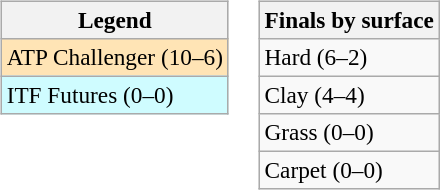<table>
<tr valign=top>
<td><br><table class=wikitable style=font-size:97%>
<tr>
<th>Legend</th>
</tr>
<tr bgcolor=moccasin>
<td>ATP Challenger (10–6)</td>
</tr>
<tr bgcolor=cffcff>
<td>ITF Futures (0–0)</td>
</tr>
</table>
</td>
<td><br><table class=wikitable style=font-size:97%>
<tr>
<th>Finals by surface</th>
</tr>
<tr>
<td>Hard (6–2)</td>
</tr>
<tr>
<td>Clay (4–4)</td>
</tr>
<tr>
<td>Grass (0–0)</td>
</tr>
<tr>
<td>Carpet (0–0)</td>
</tr>
</table>
</td>
</tr>
</table>
